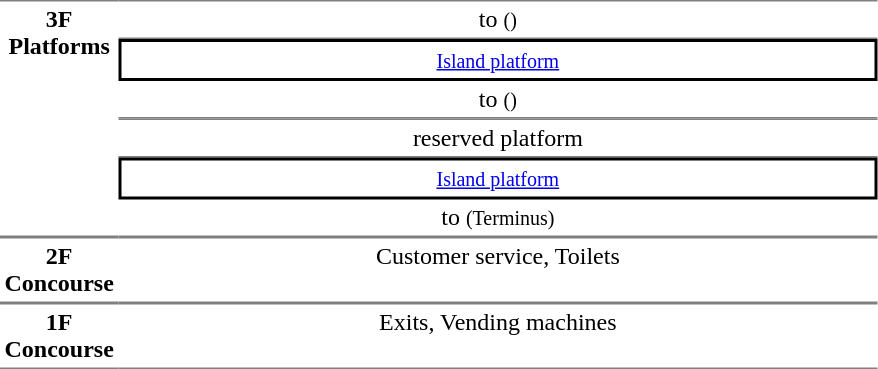<table table border=0 cellspacing=0 cellpadding=3>
<tr>
<td style="border-bottom:solid 1px gray; border-top:solid 1px gray;text-align:center" rowspan="6" valign=top><strong>3F<br>Platforms</strong></td>
<td style="border-bottom:solid 1px gray; border-top:solid 1px gray;text-align:center;">  to  <small>()</small></td>
</tr>
<tr>
<td style="border-right:solid 2px black;border-left:solid 2px black;border-top:solid 2px black;border-bottom:solid 2px black;text-align:center;" colspan=2><small><a href='#'>Island platform</a></small></td>
</tr>
<tr>
<td style="border-bottom:solid 1px gray;text-align:center;"> to  <small>()</small> </td>
</tr>
<tr>
<td style="border-bottom:solid 1px gray; border-top:solid 1px gray;text-align:center;"> reserved platform</td>
</tr>
<tr>
<td style="border-right:solid 2px black;border-left:solid 2px black;border-top:solid 2px black;border-bottom:solid 2px black;text-align:center;" colspan=2><small><a href='#'>Island platform</a></small></td>
</tr>
<tr>
<td style="border-bottom:solid 1px gray;text-align:center;"> to  <small>(Terminus)</small> </td>
</tr>
<tr>
<td style="border-bottom:solid 1px gray; border-top:solid 1px gray;text-align:center" valign=top><strong>2F<br>Concourse</strong></td>
<td style="border-bottom:solid 1px gray; border-top:solid 1px gray;text-align:center;" valign=top width=500>Customer service, Toilets</td>
</tr>
<tr>
<td style="border-bottom:solid 1px gray; border-top:solid 1px gray;text-align:center" valign=top><strong>1F<br>Concourse</strong></td>
<td style="border-bottom:solid 1px gray; border-top:solid 1px gray;text-align:center;" valign=top width=500>Exits, Vending machines</td>
</tr>
</table>
